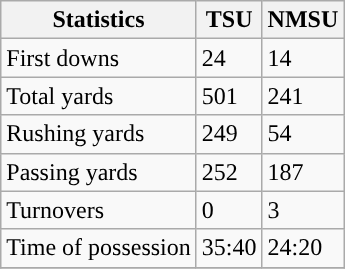<table class="wikitable">
<tr>
<th>Statistics</th>
<th>TSU</th>
<th>NMSU</th>
</tr>
<tr>
<td>First downs</td>
<td>24</td>
<td>14</td>
</tr>
<tr>
<td>Total yards</td>
<td>501</td>
<td>241</td>
</tr>
<tr>
<td>Rushing yards</td>
<td>249</td>
<td>54</td>
</tr>
<tr>
<td>Passing yards</td>
<td>252</td>
<td>187</td>
</tr>
<tr>
<td>Turnovers</td>
<td>0</td>
<td>3</td>
</tr>
<tr>
<td>Time of possession</td>
<td>35:40</td>
<td>24:20</td>
</tr>
<tr>
</tr>
</table>
